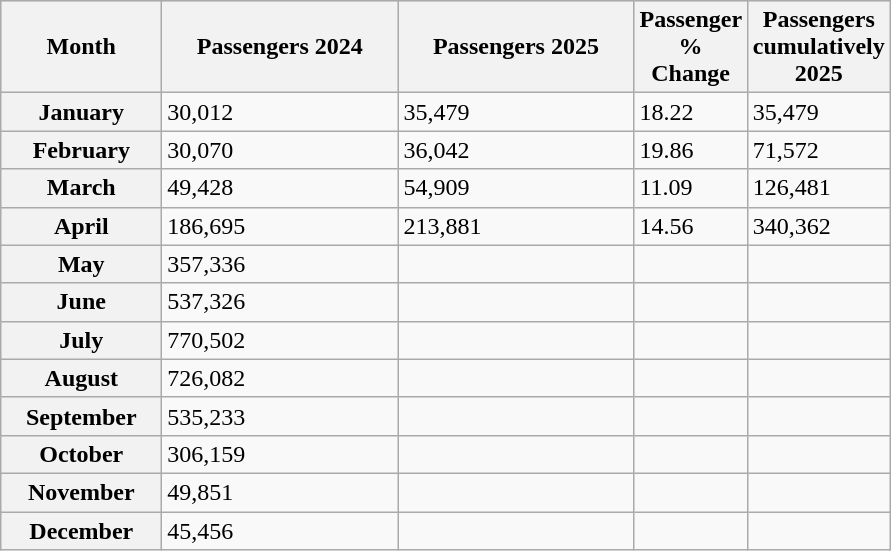<table class="wikitable">
<tr style="background:lightgrey;">
<th style="width:100px;">Month</th>
<th style="width:150px;">Passengers 2024</th>
<th style="width:150px;">Passengers 2025</th>
<th style="width:50px;">Passenger % <br> Change</th>
<th style="width:50px;">Passengers cumulatively 2025</th>
</tr>
<tr>
<th>January</th>
<td>30,012</td>
<td>35,479</td>
<td>18.22</td>
<td>35,479</td>
</tr>
<tr>
<th>February</th>
<td>30,070</td>
<td>36,042</td>
<td>19.86</td>
<td>71,572</td>
</tr>
<tr>
<th>March</th>
<td>49,428</td>
<td>54,909</td>
<td>11.09</td>
<td>126,481</td>
</tr>
<tr>
<th>April</th>
<td>186,695</td>
<td>213,881</td>
<td>14.56</td>
<td>340,362</td>
</tr>
<tr>
<th>May</th>
<td>357,336</td>
<td></td>
<td></td>
<td></td>
</tr>
<tr>
<th>June</th>
<td>537,326</td>
<td></td>
<td></td>
<td></td>
</tr>
<tr>
<th>July</th>
<td>770,502</td>
<td></td>
<td></td>
<td></td>
</tr>
<tr>
<th>August</th>
<td>726,082</td>
<td></td>
<td></td>
<td></td>
</tr>
<tr>
<th>September</th>
<td>535,233</td>
<td></td>
<td></td>
<td></td>
</tr>
<tr>
<th>October</th>
<td>306,159</td>
<td></td>
<td></td>
<td></td>
</tr>
<tr>
<th>November</th>
<td>49,851</td>
<td></td>
<td></td>
<td></td>
</tr>
<tr>
<th>December</th>
<td>45,456</td>
<td></td>
<td></td>
<td></td>
</tr>
</table>
